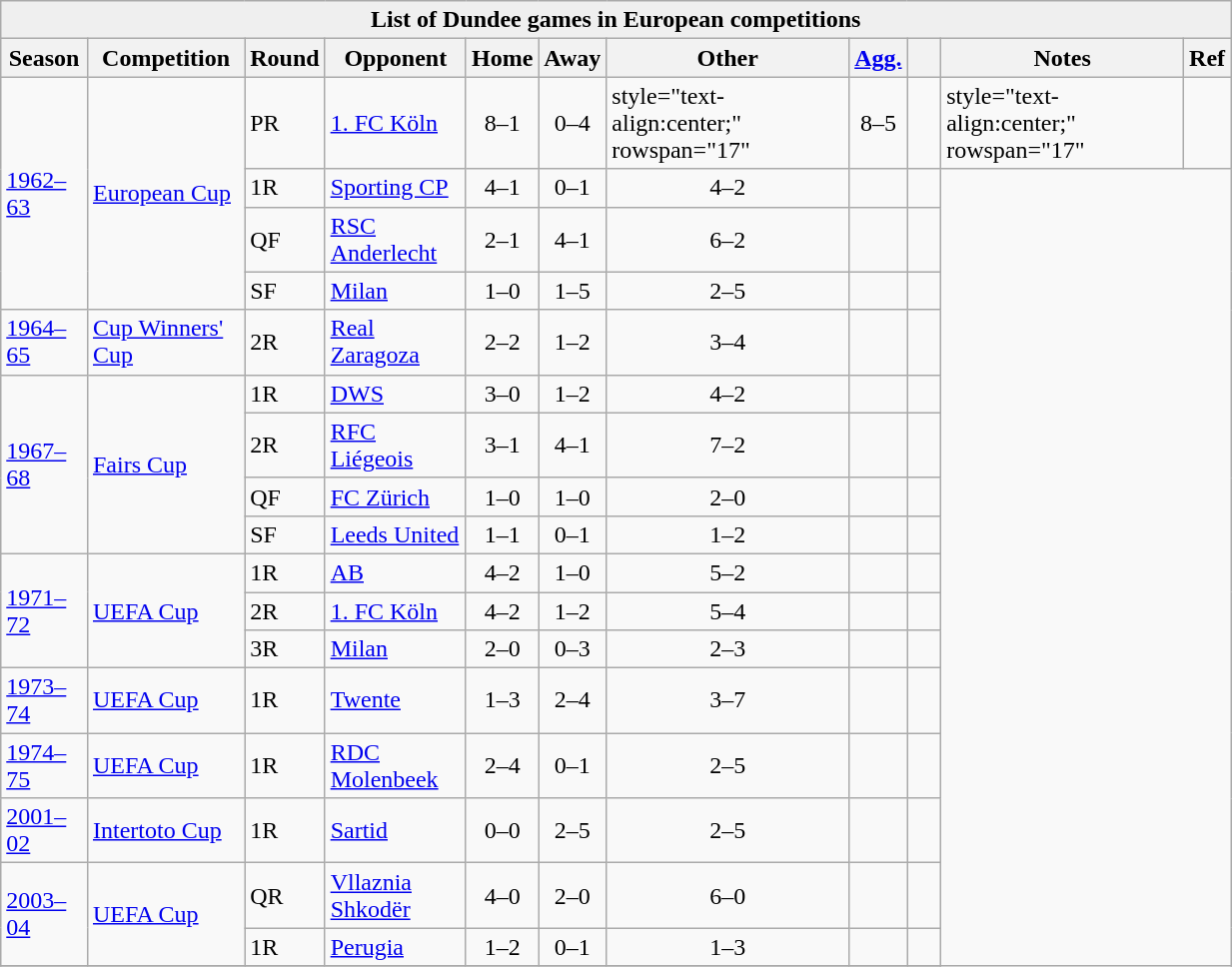<table class="sortable plainrowheaders wikitable" width="65%" style="text-align: left;">
<tr>
<th style="background:#EFEFEF;" colspan=17>List of Dundee games in European competitions</th>
</tr>
<tr>
<th>Season</th>
<th>Competition</th>
<th>Round</th>
<th>Opponent</th>
<th>Home</th>
<th>Away</th>
<th>Other</th>
<th><a href='#'>Agg.</a></th>
<th scope="col" width=15></th>
<th class="unsortable">Notes</th>
<th class="unsortable">Ref</th>
</tr>
<tr>
<td rowspan=4><a href='#'>1962–63</a></td>
<td rowspan=4><a href='#'>European Cup</a></td>
<td>PR</td>
<td> <a href='#'>1. FC Köln</a></td>
<td align="center">8–1</td>
<td align="center">0–4</td>
<td>style="text-align:center;" rowspan="17" </td>
<td align="center">8–5</td>
<td align="center"></td>
<td>style="text-align:center;" rowspan="17" </td>
<td></td>
</tr>
<tr>
<td>1R</td>
<td> <a href='#'>Sporting CP</a></td>
<td align="center">4–1</td>
<td align="center">0–1</td>
<td align="center">4–2</td>
<td align="center"></td>
<td></td>
</tr>
<tr>
<td>QF</td>
<td> <a href='#'>RSC Anderlecht</a></td>
<td align="center">2–1</td>
<td align="center">4–1</td>
<td align="center">6–2</td>
<td align="center"></td>
<td></td>
</tr>
<tr>
<td>SF</td>
<td> <a href='#'>Milan</a></td>
<td align="center">1–0</td>
<td align="center">1–5</td>
<td align="center">2–5</td>
<td align="center"></td>
<td></td>
</tr>
<tr>
<td><a href='#'>1964–65</a></td>
<td><a href='#'>Cup Winners' Cup</a></td>
<td>2R</td>
<td> <a href='#'>Real Zaragoza</a></td>
<td align="center">2–2</td>
<td align="center">1–2</td>
<td align="center">3–4</td>
<td align="center"></td>
<td></td>
</tr>
<tr>
<td rowspan=4><a href='#'>1967–68</a></td>
<td rowspan=4><a href='#'>Fairs Cup</a></td>
<td>1R</td>
<td> <a href='#'>DWS</a></td>
<td align="center">3–0</td>
<td align="center">1–2</td>
<td align="center">4–2</td>
<td align="center"></td>
<td></td>
</tr>
<tr>
<td>2R</td>
<td> <a href='#'>RFC Liégeois</a></td>
<td align="center">3–1</td>
<td align="center">4–1</td>
<td align="center">7–2</td>
<td align="center"></td>
<td></td>
</tr>
<tr>
<td>QF</td>
<td> <a href='#'>FC Zürich</a></td>
<td align="center">1–0</td>
<td align="center">1–0</td>
<td align="center">2–0</td>
<td align="center"></td>
<td></td>
</tr>
<tr>
<td>SF</td>
<td> <a href='#'>Leeds United</a></td>
<td align="center">1–1</td>
<td align="center">0–1</td>
<td align="center">1–2</td>
<td align="center"></td>
<td align="center"></td>
</tr>
<tr>
<td rowspan=3><a href='#'>1971–72</a></td>
<td rowspan=3><a href='#'>UEFA Cup</a></td>
<td>1R</td>
<td> <a href='#'>AB</a></td>
<td align="center">4–2</td>
<td align="center">1–0</td>
<td align="center">5–2</td>
<td align="center"></td>
<td></td>
</tr>
<tr>
<td>2R</td>
<td> <a href='#'>1. FC Köln</a></td>
<td align="center">4–2</td>
<td align="center">1–2</td>
<td align="center">5–4</td>
<td align="center"></td>
<td></td>
</tr>
<tr>
<td>3R</td>
<td> <a href='#'>Milan</a></td>
<td align="center">2–0</td>
<td align="center">0–3</td>
<td align="center">2–3</td>
<td align="center"></td>
<td></td>
</tr>
<tr>
<td><a href='#'>1973–74</a></td>
<td><a href='#'>UEFA Cup</a></td>
<td>1R</td>
<td> <a href='#'>Twente</a></td>
<td align="center">1–3</td>
<td align="center">2–4</td>
<td align="center">3–7</td>
<td align="center"></td>
<td></td>
</tr>
<tr>
<td><a href='#'>1974–75</a></td>
<td><a href='#'>UEFA Cup</a></td>
<td>1R</td>
<td> <a href='#'>RDC Molenbeek</a></td>
<td align="center">2–4</td>
<td align="center">0–1</td>
<td align="center">2–5</td>
<td align="center"></td>
<td></td>
</tr>
<tr>
<td><a href='#'>2001–02</a></td>
<td><a href='#'>Intertoto Cup</a></td>
<td>1R</td>
<td> <a href='#'>Sartid</a></td>
<td align="center">0–0</td>
<td align="center">2–5</td>
<td align="center">2–5</td>
<td align="center"></td>
<td></td>
</tr>
<tr>
<td rowspan=2><a href='#'>2003–04</a></td>
<td rowspan=2><a href='#'>UEFA Cup</a></td>
<td>QR</td>
<td> <a href='#'>Vllaznia Shkodër</a></td>
<td align="center">4–0</td>
<td align="center">2–0</td>
<td align="center">6–0</td>
<td align="center"></td>
<td></td>
</tr>
<tr>
<td>1R</td>
<td> <a href='#'>Perugia</a></td>
<td align="center">1–2</td>
<td align="center">0–1</td>
<td align="center">1–3</td>
<td align="center"></td>
<td></td>
</tr>
<tr>
</tr>
</table>
